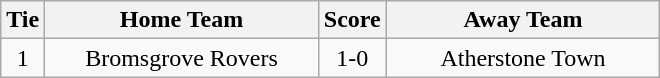<table class="wikitable" style="text-align:center;">
<tr>
<th width=20>Tie</th>
<th width=175>Home Team</th>
<th width=20>Score</th>
<th width=175>Away Team</th>
</tr>
<tr>
<td>1</td>
<td>Bromsgrove Rovers</td>
<td>1-0</td>
<td>Atherstone Town</td>
</tr>
</table>
